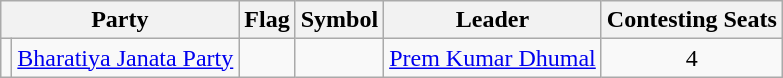<table class="wikitable" style="text-align:center">
<tr>
<th colspan="2">Party</th>
<th>Flag</th>
<th>Symbol</th>
<th>Leader</th>
<th>Contesting Seats</th>
</tr>
<tr>
<td></td>
<td><a href='#'>Bharatiya Janata Party</a></td>
<td></td>
<td></td>
<td><a href='#'>Prem Kumar Dhumal</a></td>
<td>4</td>
</tr>
</table>
